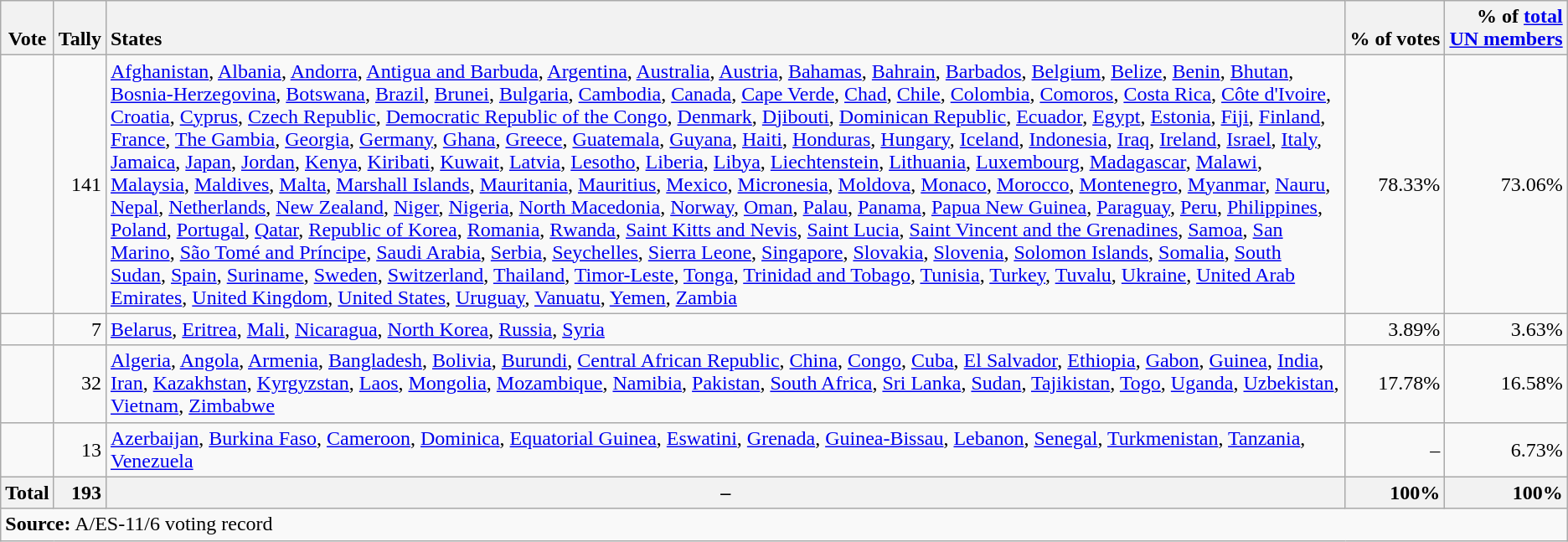<table class="wikitable sortable">
<tr>
<th style="vertical-align: bottom">Vote</th>
<th style="text-align: right; vertical-align: bottom;">Tally</th>
<th style="text-align: left; vertical-align: bottom">States</th>
<th style="text-align: right; vertical-align: bottom; white-space: nowrap">% of votes</th>
<th style="text-align: right; vertical-align: bottom; white-space: nowrap">% of <a href='#'>total</a><br><a href='#'>UN members</a></th>
</tr>
<tr>
<td></td>
<td style="text-align: right">141</td>
<td><a href='#'>Afghanistan</a>, <a href='#'>Albania</a>, <a href='#'>Andorra</a>, <a href='#'>Antigua and Barbuda</a>, <a href='#'>Argentina</a>, <a href='#'>Australia</a>, <a href='#'>Austria</a>, <a href='#'>Bahamas</a>, <a href='#'>Bahrain</a>, <a href='#'>Barbados</a>, <a href='#'>Belgium</a>, <a href='#'>Belize</a>, <a href='#'>Benin</a>, <a href='#'>Bhutan</a>, <a href='#'>Bosnia-Herzegovina</a>, <a href='#'>Botswana</a>, <a href='#'>Brazil</a>, <a href='#'>Brunei</a>, <a href='#'>Bulgaria</a>, <a href='#'>Cambodia</a>, <a href='#'>Canada</a>, <a href='#'>Cape Verde</a>, <a href='#'>Chad</a>, <a href='#'>Chile</a>, <a href='#'>Colombia</a>, <a href='#'>Comoros</a>, <a href='#'>Costa Rica</a>, <a href='#'>Côte d'Ivoire</a>, <a href='#'>Croatia</a>, <a href='#'>Cyprus</a>, <a href='#'>Czech Republic</a>, <a href='#'>Democratic Republic of the Congo</a>, <a href='#'>Denmark</a>, <a href='#'>Djibouti</a>, <a href='#'>Dominican Republic</a>, <a href='#'>Ecuador</a>, <a href='#'>Egypt</a>, <a href='#'>Estonia</a>, <a href='#'>Fiji</a>, <a href='#'>Finland</a>, <a href='#'>France</a>, <a href='#'>The Gambia</a>, <a href='#'>Georgia</a>, <a href='#'>Germany</a>, <a href='#'>Ghana</a>, <a href='#'>Greece</a>, <a href='#'>Guatemala</a>, <a href='#'>Guyana</a>, <a href='#'>Haiti</a>, <a href='#'>Honduras</a>, <a href='#'>Hungary</a>, <a href='#'>Iceland</a>, <a href='#'>Indonesia</a>, <a href='#'>Iraq</a>, <a href='#'>Ireland</a>, <a href='#'>Israel</a>, <a href='#'>Italy</a>, <a href='#'>Jamaica</a>, <a href='#'>Japan</a>, <a href='#'>Jordan</a>, <a href='#'>Kenya</a>, <a href='#'>Kiribati</a>, <a href='#'>Kuwait</a>, <a href='#'>Latvia</a>, <a href='#'>Lesotho</a>, <a href='#'>Liberia</a>, <a href='#'>Libya</a>, <a href='#'>Liechtenstein</a>, <a href='#'>Lithuania</a>, <a href='#'>Luxembourg</a>, <a href='#'>Madagascar</a>, <a href='#'>Malawi</a>, <a href='#'>Malaysia</a>, <a href='#'>Maldives</a>, <a href='#'>Malta</a>, <a href='#'>Marshall Islands</a>, <a href='#'>Mauritania</a>, <a href='#'>Mauritius</a>, <a href='#'>Mexico</a>, <a href='#'>Micronesia</a>, <a href='#'>Moldova</a>, <a href='#'>Monaco</a>, <a href='#'>Morocco</a>, <a href='#'>Montenegro</a>, <a href='#'>Myanmar</a>, <a href='#'>Nauru</a>, <a href='#'>Nepal</a>, <a href='#'>Netherlands</a>, <a href='#'>New Zealand</a>, <a href='#'>Niger</a>, <a href='#'>Nigeria</a>, <a href='#'>North Macedonia</a>, <a href='#'>Norway</a>, <a href='#'>Oman</a>, <a href='#'>Palau</a>, <a href='#'>Panama</a>, <a href='#'>Papua New Guinea</a>, <a href='#'>Paraguay</a>, <a href='#'>Peru</a>, <a href='#'>Philippines</a>, <a href='#'>Poland</a>, <a href='#'>Portugal</a>, <a href='#'>Qatar</a>, <a href='#'>Republic of Korea</a>, <a href='#'>Romania</a>, <a href='#'>Rwanda</a>, <a href='#'>Saint Kitts and Nevis</a>, <a href='#'>Saint Lucia</a>, <a href='#'>Saint Vincent and the Grenadines</a>, <a href='#'>Samoa</a>, <a href='#'>San Marino</a>, <a href='#'>São Tomé and Príncipe</a>, <a href='#'>Saudi Arabia</a>, <a href='#'>Serbia</a>, <a href='#'>Seychelles</a>, <a href='#'>Sierra Leone</a>, <a href='#'>Singapore</a>, <a href='#'>Slovakia</a>, <a href='#'>Slovenia</a>, <a href='#'>Solomon Islands</a>, <a href='#'>Somalia</a>, <a href='#'>South Sudan</a>, <a href='#'>Spain</a>, <a href='#'>Suriname</a>, <a href='#'>Sweden</a>, <a href='#'>Switzerland</a>, <a href='#'>Thailand</a>, <a href='#'>Timor-Leste</a>, <a href='#'>Tonga</a>, <a href='#'>Trinidad and Tobago</a>, <a href='#'>Tunisia</a>, <a href='#'>Turkey</a>, <a href='#'>Tuvalu</a>, <a href='#'>Ukraine</a>, <a href='#'>United Arab Emirates</a>, <a href='#'>United Kingdom</a>, <a href='#'>United States</a>, <a href='#'>Uruguay</a>, <a href='#'>Vanuatu</a>, <a href='#'>Yemen</a>, <a href='#'>Zambia</a></td>
<td style="text-align: right">78.33%</td>
<td style="text-align: right">73.06%</td>
</tr>
<tr>
<td></td>
<td style="text-align: right">7</td>
<td><a href='#'>Belarus</a>, <a href='#'>Eritrea</a>, <a href='#'>Mali</a>, <a href='#'>Nicaragua</a>, <a href='#'>North Korea</a>, <a href='#'>Russia</a>, <a href='#'>Syria</a></td>
<td style="text-align: right">3.89%</td>
<td style="text-align: right">3.63%</td>
</tr>
<tr>
<td></td>
<td style="text-align: right">32</td>
<td><a href='#'>Algeria</a>, <a href='#'>Angola</a>, <a href='#'>Armenia</a>, <a href='#'>Bangladesh</a>, <a href='#'>Bolivia</a>, <a href='#'>Burundi</a>, <a href='#'>Central African Republic</a>, <a href='#'>China</a>, <a href='#'>Congo</a>, <a href='#'>Cuba</a>, <a href='#'>El Salvador</a>, <a href='#'>Ethiopia</a>, <a href='#'>Gabon</a>, <a href='#'>Guinea</a>, <a href='#'>India</a>, <a href='#'>Iran</a>, <a href='#'>Kazakhstan</a>, <a href='#'>Kyrgyzstan</a>, <a href='#'>Laos</a>, <a href='#'>Mongolia</a>, <a href='#'>Mozambique</a>, <a href='#'>Namibia</a>, <a href='#'>Pakistan</a>, <a href='#'>South Africa</a>, <a href='#'>Sri Lanka</a>, <a href='#'>Sudan</a>, <a href='#'>Tajikistan</a>, <a href='#'>Togo</a>, <a href='#'>Uganda</a>, <a href='#'>Uzbekistan</a>, <a href='#'>Vietnam</a>, <a href='#'>Zimbabwe</a></td>
<td style="text-align: right">17.78%</td>
<td style="text-align: right">16.58%</td>
</tr>
<tr>
<td></td>
<td style="text-align: right">13</td>
<td><a href='#'>Azerbaijan</a>, <a href='#'>Burkina Faso</a>, <a href='#'>Cameroon</a>, <a href='#'>Dominica</a>, <a href='#'>Equatorial Guinea</a>, <a href='#'>Eswatini</a>, <a href='#'>Grenada</a>, <a href='#'>Guinea-Bissau</a>, <a href='#'>Lebanon</a>, <a href='#'>Senegal</a>, <a href='#'>Turkmenistan</a>, <a href='#'>Tanzania</a>, <a href='#'>Venezuela</a></td>
<td style="text-align: right">–</td>
<td style="text-align: right">6.73%</td>
</tr>
<tr>
<th style="text-align: left">Total</th>
<th style="text-align: right">193</th>
<th>–</th>
<th style="text-align: right">100%</th>
<th style="text-align: right">100%</th>
</tr>
<tr>
<td colspan="5"><strong>Source:</strong> A/ES-11/6 voting record</td>
</tr>
</table>
